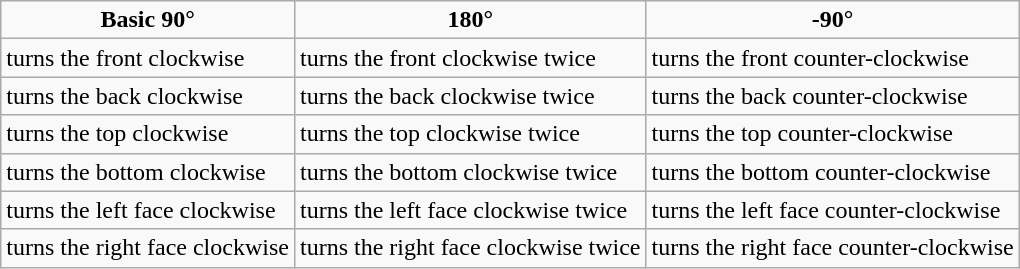<table class="wikitable" style="margin: 1em auto 1em auto;">
<tr style="text-align:center;">
<td><strong>Basic 90°</strong></td>
<td><strong>180°</strong></td>
<td><strong>-90°</strong></td>
</tr>
<tr>
<td> turns the front clockwise</td>
<td> turns the front clockwise twice</td>
<td> turns the front counter-clockwise</td>
</tr>
<tr>
<td> turns the back clockwise</td>
<td> turns the back clockwise twice</td>
<td> turns the back counter-clockwise</td>
</tr>
<tr>
<td> turns the top clockwise</td>
<td> turns the top clockwise twice</td>
<td> turns the top counter-clockwise</td>
</tr>
<tr>
<td> turns the bottom clockwise</td>
<td> turns the bottom clockwise twice</td>
<td> turns the bottom counter-clockwise</td>
</tr>
<tr>
<td> turns the left face clockwise</td>
<td> turns the left face clockwise twice</td>
<td> turns the left face counter-clockwise</td>
</tr>
<tr>
<td> turns the right face clockwise</td>
<td> turns the right face clockwise twice</td>
<td> turns the right face counter-clockwise</td>
</tr>
</table>
